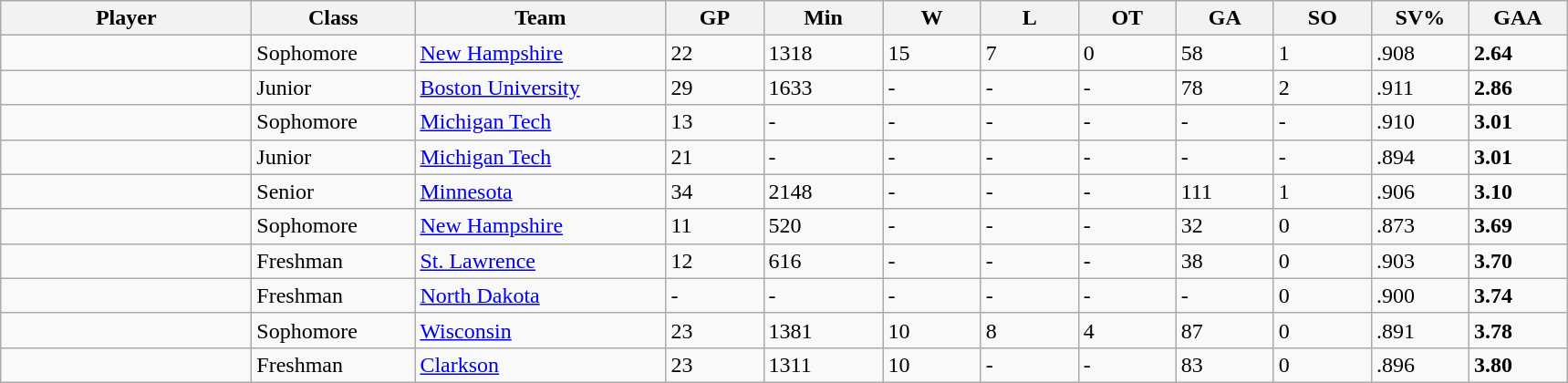<table class="wikitable sortable">
<tr>
<th style="width: 11em;">Player</th>
<th style="width: 7em;">Class</th>
<th style="width: 11em;">Team</th>
<th style="width: 4em;">GP</th>
<th style="width: 5em;">Min</th>
<th style="width: 4em;">W</th>
<th style="width: 4em;">L</th>
<th style="width: 4em;">OT</th>
<th style="width: 4em;">GA</th>
<th style="width: 4em;">SO</th>
<th style="width: 4em;">SV%</th>
<th style="width: 4em;">GAA</th>
</tr>
<tr>
<td></td>
<td>Sophomore</td>
<td><a href='#'>New Hampshire</a></td>
<td>22</td>
<td>1318</td>
<td>15</td>
<td>7</td>
<td>0</td>
<td>58</td>
<td>1</td>
<td>.908</td>
<td><strong>2.64</strong></td>
</tr>
<tr>
<td></td>
<td>Junior</td>
<td><a href='#'>Boston University</a></td>
<td>29</td>
<td>1633</td>
<td>-</td>
<td>-</td>
<td>-</td>
<td>78</td>
<td>2</td>
<td>.911</td>
<td><strong>2.86</strong></td>
</tr>
<tr>
<td></td>
<td>Sophomore</td>
<td><a href='#'>Michigan Tech</a></td>
<td>13</td>
<td>-</td>
<td>-</td>
<td>-</td>
<td>-</td>
<td>-</td>
<td>-</td>
<td>.910</td>
<td><strong>3.01</strong></td>
</tr>
<tr>
<td></td>
<td>Junior</td>
<td><a href='#'>Michigan Tech</a></td>
<td>21</td>
<td>-</td>
<td>-</td>
<td>-</td>
<td>-</td>
<td>-</td>
<td>-</td>
<td>.894</td>
<td><strong>3.01</strong></td>
</tr>
<tr>
<td></td>
<td>Senior</td>
<td><a href='#'>Minnesota</a></td>
<td>34</td>
<td>2148</td>
<td>-</td>
<td>-</td>
<td>-</td>
<td>111</td>
<td>1</td>
<td>.906</td>
<td><strong>3.10</strong></td>
</tr>
<tr>
<td></td>
<td>Sophomore</td>
<td><a href='#'>New Hampshire</a></td>
<td>11</td>
<td>520</td>
<td>-</td>
<td>-</td>
<td>-</td>
<td>32</td>
<td>0</td>
<td>.873</td>
<td><strong>3.69</strong></td>
</tr>
<tr>
<td></td>
<td>Freshman</td>
<td><a href='#'>St. Lawrence</a></td>
<td>12</td>
<td>616</td>
<td>-</td>
<td>-</td>
<td>-</td>
<td>38</td>
<td>0</td>
<td>.903</td>
<td><strong>3.70</strong></td>
</tr>
<tr>
<td></td>
<td>Freshman</td>
<td><a href='#'>North Dakota</a></td>
<td>-</td>
<td>-</td>
<td>-</td>
<td>-</td>
<td>-</td>
<td>-</td>
<td>0</td>
<td>.900</td>
<td><strong>3.74</strong></td>
</tr>
<tr>
<td></td>
<td>Sophomore</td>
<td><a href='#'>Wisconsin</a></td>
<td>23</td>
<td>1381</td>
<td>10</td>
<td>8</td>
<td>4</td>
<td>87</td>
<td>0</td>
<td>.891</td>
<td><strong>3.78</strong></td>
</tr>
<tr>
<td></td>
<td>Freshman</td>
<td><a href='#'>Clarkson</a></td>
<td>23</td>
<td>1311</td>
<td>10</td>
<td>-</td>
<td>-</td>
<td>83</td>
<td>0</td>
<td>.896</td>
<td><strong>3.80</strong></td>
</tr>
</table>
